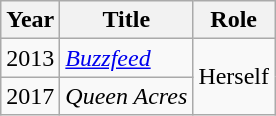<table class="wikitable">
<tr>
<th>Year</th>
<th>Title</th>
<th>Role</th>
</tr>
<tr>
<td>2013</td>
<td><em><a href='#'>Buzzfeed</a></em></td>
<td rowspan="2">Herself</td>
</tr>
<tr>
<td>2017</td>
<td><em>Queen Acres</em></td>
</tr>
</table>
